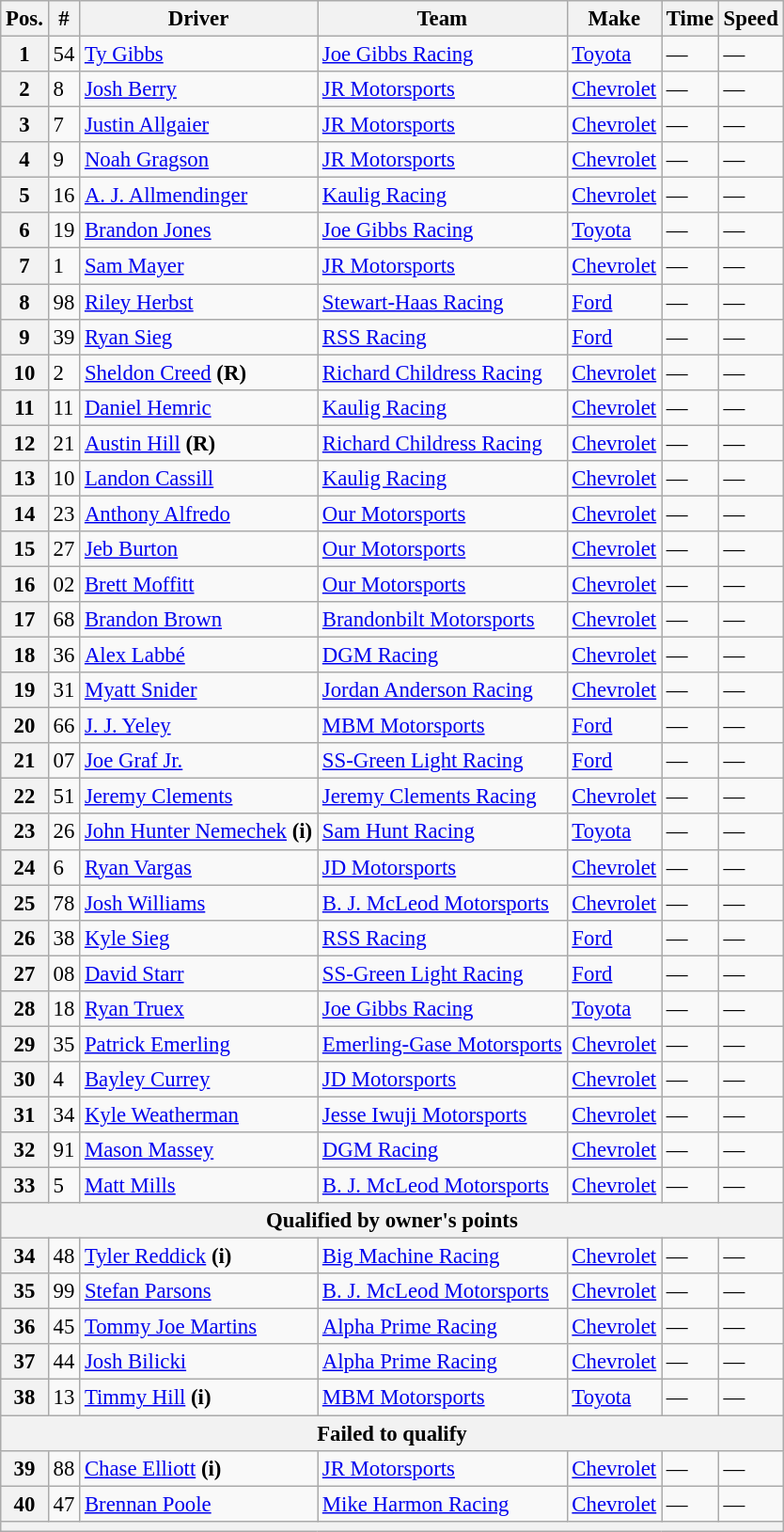<table class="wikitable" style="font-size:95%">
<tr>
<th>Pos.</th>
<th>#</th>
<th>Driver</th>
<th>Team</th>
<th>Make</th>
<th>Time</th>
<th>Speed</th>
</tr>
<tr>
<th>1</th>
<td>54</td>
<td><a href='#'>Ty Gibbs</a></td>
<td><a href='#'>Joe Gibbs Racing</a></td>
<td><a href='#'>Toyota</a></td>
<td>—</td>
<td>—</td>
</tr>
<tr>
<th>2</th>
<td>8</td>
<td><a href='#'>Josh Berry</a></td>
<td><a href='#'>JR Motorsports</a></td>
<td><a href='#'>Chevrolet</a></td>
<td>—</td>
<td>—</td>
</tr>
<tr>
<th>3</th>
<td>7</td>
<td><a href='#'>Justin Allgaier</a></td>
<td><a href='#'>JR Motorsports</a></td>
<td><a href='#'>Chevrolet</a></td>
<td>—</td>
<td>—</td>
</tr>
<tr>
<th>4</th>
<td>9</td>
<td><a href='#'>Noah Gragson</a></td>
<td><a href='#'>JR Motorsports</a></td>
<td><a href='#'>Chevrolet</a></td>
<td>—</td>
<td>—</td>
</tr>
<tr>
<th>5</th>
<td>16</td>
<td><a href='#'>A. J. Allmendinger</a></td>
<td><a href='#'>Kaulig Racing</a></td>
<td><a href='#'>Chevrolet</a></td>
<td>—</td>
<td>—</td>
</tr>
<tr>
<th>6</th>
<td>19</td>
<td><a href='#'>Brandon Jones</a></td>
<td><a href='#'>Joe Gibbs Racing</a></td>
<td><a href='#'>Toyota</a></td>
<td>—</td>
<td>—</td>
</tr>
<tr>
<th>7</th>
<td>1</td>
<td><a href='#'>Sam Mayer</a></td>
<td><a href='#'>JR Motorsports</a></td>
<td><a href='#'>Chevrolet</a></td>
<td>—</td>
<td>—</td>
</tr>
<tr>
<th>8</th>
<td>98</td>
<td><a href='#'>Riley Herbst</a></td>
<td><a href='#'>Stewart-Haas Racing</a></td>
<td><a href='#'>Ford</a></td>
<td>—</td>
<td>—</td>
</tr>
<tr>
<th>9</th>
<td>39</td>
<td><a href='#'>Ryan Sieg</a></td>
<td><a href='#'>RSS Racing</a></td>
<td><a href='#'>Ford</a></td>
<td>—</td>
<td>—</td>
</tr>
<tr>
<th>10</th>
<td>2</td>
<td><a href='#'>Sheldon Creed</a> <strong>(R)</strong></td>
<td><a href='#'>Richard Childress Racing</a></td>
<td><a href='#'>Chevrolet</a></td>
<td>—</td>
<td>—</td>
</tr>
<tr>
<th>11</th>
<td>11</td>
<td><a href='#'>Daniel Hemric</a></td>
<td><a href='#'>Kaulig Racing</a></td>
<td><a href='#'>Chevrolet</a></td>
<td>—</td>
<td>—</td>
</tr>
<tr>
<th>12</th>
<td>21</td>
<td><a href='#'>Austin Hill</a> <strong>(R)</strong></td>
<td><a href='#'>Richard Childress Racing</a></td>
<td><a href='#'>Chevrolet</a></td>
<td>—</td>
<td>—</td>
</tr>
<tr>
<th>13</th>
<td>10</td>
<td><a href='#'>Landon Cassill</a></td>
<td><a href='#'>Kaulig Racing</a></td>
<td><a href='#'>Chevrolet</a></td>
<td>—</td>
<td>—</td>
</tr>
<tr>
<th>14</th>
<td>23</td>
<td><a href='#'>Anthony Alfredo</a></td>
<td><a href='#'>Our Motorsports</a></td>
<td><a href='#'>Chevrolet</a></td>
<td>—</td>
<td>—</td>
</tr>
<tr>
<th>15</th>
<td>27</td>
<td><a href='#'>Jeb Burton</a></td>
<td><a href='#'>Our Motorsports</a></td>
<td><a href='#'>Chevrolet</a></td>
<td>—</td>
<td>—</td>
</tr>
<tr>
<th>16</th>
<td>02</td>
<td><a href='#'>Brett Moffitt</a></td>
<td><a href='#'>Our Motorsports</a></td>
<td><a href='#'>Chevrolet</a></td>
<td>—</td>
<td>—</td>
</tr>
<tr>
<th>17</th>
<td>68</td>
<td><a href='#'>Brandon Brown</a></td>
<td><a href='#'>Brandonbilt Motorsports</a></td>
<td><a href='#'>Chevrolet</a></td>
<td>—</td>
<td>—</td>
</tr>
<tr>
<th>18</th>
<td>36</td>
<td><a href='#'>Alex Labbé</a></td>
<td><a href='#'>DGM Racing</a></td>
<td><a href='#'>Chevrolet</a></td>
<td>—</td>
<td>—</td>
</tr>
<tr>
<th>19</th>
<td>31</td>
<td><a href='#'>Myatt Snider</a></td>
<td><a href='#'>Jordan Anderson Racing</a></td>
<td><a href='#'>Chevrolet</a></td>
<td>—</td>
<td>—</td>
</tr>
<tr>
<th>20</th>
<td>66</td>
<td><a href='#'>J. J. Yeley</a></td>
<td><a href='#'>MBM Motorsports</a></td>
<td><a href='#'>Ford</a></td>
<td>—</td>
<td>—</td>
</tr>
<tr>
<th>21</th>
<td>07</td>
<td><a href='#'>Joe Graf Jr.</a></td>
<td><a href='#'>SS-Green Light Racing</a></td>
<td><a href='#'>Ford</a></td>
<td>—</td>
<td>—</td>
</tr>
<tr>
<th>22</th>
<td>51</td>
<td><a href='#'>Jeremy Clements</a></td>
<td><a href='#'>Jeremy Clements Racing</a></td>
<td><a href='#'>Chevrolet</a></td>
<td>—</td>
<td>—</td>
</tr>
<tr>
<th>23</th>
<td>26</td>
<td><a href='#'>John Hunter Nemechek</a> <strong>(i)</strong></td>
<td><a href='#'>Sam Hunt Racing</a></td>
<td><a href='#'>Toyota</a></td>
<td>—</td>
<td>—</td>
</tr>
<tr>
<th>24</th>
<td>6</td>
<td><a href='#'>Ryan Vargas</a></td>
<td><a href='#'>JD Motorsports</a></td>
<td><a href='#'>Chevrolet</a></td>
<td>—</td>
<td>—</td>
</tr>
<tr>
<th>25</th>
<td>78</td>
<td><a href='#'>Josh Williams</a></td>
<td><a href='#'>B. J. McLeod Motorsports</a></td>
<td><a href='#'>Chevrolet</a></td>
<td>—</td>
<td>—</td>
</tr>
<tr>
<th>26</th>
<td>38</td>
<td><a href='#'>Kyle Sieg</a></td>
<td><a href='#'>RSS Racing</a></td>
<td><a href='#'>Ford</a></td>
<td>—</td>
<td>—</td>
</tr>
<tr>
<th>27</th>
<td>08</td>
<td><a href='#'>David Starr</a></td>
<td><a href='#'>SS-Green Light Racing</a></td>
<td><a href='#'>Ford</a></td>
<td>—</td>
<td>—</td>
</tr>
<tr>
<th>28</th>
<td>18</td>
<td><a href='#'>Ryan Truex</a></td>
<td><a href='#'>Joe Gibbs Racing</a></td>
<td><a href='#'>Toyota</a></td>
<td>—</td>
<td>—</td>
</tr>
<tr>
<th>29</th>
<td>35</td>
<td><a href='#'>Patrick Emerling</a></td>
<td><a href='#'>Emerling-Gase Motorsports</a></td>
<td><a href='#'>Chevrolet</a></td>
<td>—</td>
<td>—</td>
</tr>
<tr>
<th>30</th>
<td>4</td>
<td><a href='#'>Bayley Currey</a></td>
<td><a href='#'>JD Motorsports</a></td>
<td><a href='#'>Chevrolet</a></td>
<td>—</td>
<td>—</td>
</tr>
<tr>
<th>31</th>
<td>34</td>
<td><a href='#'>Kyle Weatherman</a></td>
<td><a href='#'>Jesse Iwuji Motorsports</a></td>
<td><a href='#'>Chevrolet</a></td>
<td>—</td>
<td>—</td>
</tr>
<tr>
<th>32</th>
<td>91</td>
<td><a href='#'>Mason Massey</a></td>
<td><a href='#'>DGM Racing</a></td>
<td><a href='#'>Chevrolet</a></td>
<td>—</td>
<td>—</td>
</tr>
<tr>
<th>33</th>
<td>5</td>
<td><a href='#'>Matt Mills</a></td>
<td><a href='#'>B. J. McLeod Motorsports</a></td>
<td><a href='#'>Chevrolet</a></td>
<td>—</td>
<td>—</td>
</tr>
<tr>
<th colspan="7">Qualified by owner's points</th>
</tr>
<tr>
<th>34</th>
<td>48</td>
<td><a href='#'>Tyler Reddick</a> <strong>(i)</strong></td>
<td><a href='#'>Big Machine Racing</a></td>
<td><a href='#'>Chevrolet</a></td>
<td>—</td>
<td>—</td>
</tr>
<tr>
<th>35</th>
<td>99</td>
<td><a href='#'>Stefan Parsons</a></td>
<td><a href='#'>B. J. McLeod Motorsports</a></td>
<td><a href='#'>Chevrolet</a></td>
<td>—</td>
<td>—</td>
</tr>
<tr>
<th>36</th>
<td>45</td>
<td><a href='#'>Tommy Joe Martins</a></td>
<td><a href='#'>Alpha Prime Racing</a></td>
<td><a href='#'>Chevrolet</a></td>
<td>—</td>
<td>—</td>
</tr>
<tr>
<th>37</th>
<td>44</td>
<td><a href='#'>Josh Bilicki</a></td>
<td><a href='#'>Alpha Prime Racing</a></td>
<td><a href='#'>Chevrolet</a></td>
<td>—</td>
<td>—</td>
</tr>
<tr>
<th>38</th>
<td>13</td>
<td><a href='#'>Timmy Hill</a> <strong>(i)</strong></td>
<td><a href='#'>MBM Motorsports</a></td>
<td><a href='#'>Toyota</a></td>
<td>—</td>
<td>—</td>
</tr>
<tr>
<th colspan="7">Failed to qualify</th>
</tr>
<tr>
<th>39</th>
<td>88</td>
<td><a href='#'>Chase Elliott</a> <strong>(i)</strong></td>
<td><a href='#'>JR Motorsports</a></td>
<td><a href='#'>Chevrolet</a></td>
<td>—</td>
<td>—</td>
</tr>
<tr>
<th>40</th>
<td>47</td>
<td><a href='#'>Brennan Poole</a></td>
<td><a href='#'>Mike Harmon Racing</a></td>
<td><a href='#'>Chevrolet</a></td>
<td>—</td>
<td>—</td>
</tr>
<tr>
<th colspan="7"></th>
</tr>
</table>
